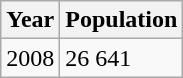<table class="wikitable">
<tr>
<th>Year</th>
<th>Population</th>
</tr>
<tr>
<td>2008</td>
<td>26 641</td>
</tr>
</table>
